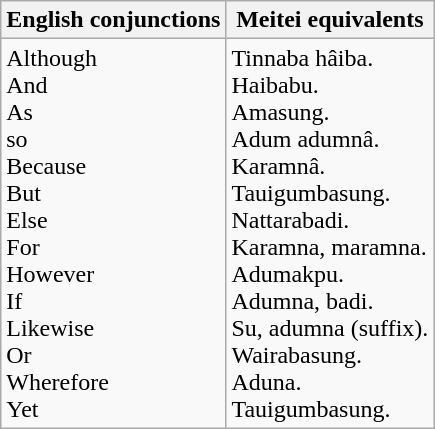<table class="wikitable">
<tr>
<th>English conjunctions</th>
<th>Meitei equivalents</th>
</tr>
<tr>
<td>Although<br>And<br>As<br>so<br>Because<br>But<br>Else<br>For<br>However<br>If<br>Likewise<br>Or<br>Wherefore<br>Yet</td>
<td>Tinnaba hâiba.<br>Haibabu.<br>Amasung.<br>Adum adumnâ.<br>Karamnâ.<br>Tauigumbasung.<br>Nattarabadi.<br>Karamna, maramna.<br>Adumakpu.<br>Adumna, badi.<br>Su, adumna (suffix).<br>Wairabasung.<br>Aduna.<br>Tauigumbasung.</td>
</tr>
</table>
